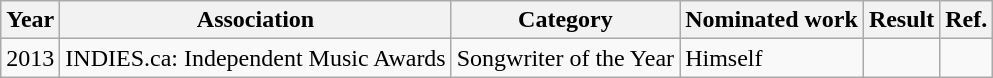<table class="wikitable sortable">
<tr>
<th>Year</th>
<th>Association</th>
<th>Category</th>
<th>Nominated work</th>
<th>Result</th>
<th>Ref.</th>
</tr>
<tr>
<td>2013</td>
<td>INDIES.ca: Independent Music Awards</td>
<td>Songwriter of the Year</td>
<td>Himself</td>
<td></td>
<td style="text-align:center;"></td>
</tr>
</table>
